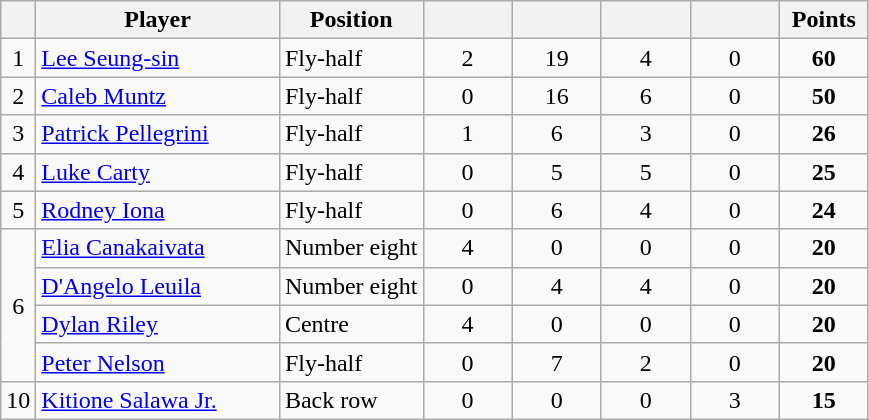<table class="wikitable">
<tr>
<th></th>
<th width=155>Player</th>
<th>Position</th>
<th width=52></th>
<th width=52></th>
<th width=52></th>
<th width=52></th>
<th width=52>Points</th>
</tr>
<tr>
<td align=center>1</td>
<td> <a href='#'>Lee Seung-sin</a></td>
<td>Fly-half</td>
<td align=center>2</td>
<td align=center>19</td>
<td align=center>4</td>
<td align=center>0</td>
<td align=center><strong>60</strong></td>
</tr>
<tr>
<td align=center>2</td>
<td> <a href='#'>Caleb Muntz</a></td>
<td>Fly-half</td>
<td align=center>0</td>
<td align=center>16</td>
<td align=center>6</td>
<td align=center>0</td>
<td align=center><strong>50</strong></td>
</tr>
<tr>
<td align=center>3</td>
<td> <a href='#'>Patrick Pellegrini</a></td>
<td>Fly-half</td>
<td align=center>1</td>
<td align=center>6</td>
<td align=center>3</td>
<td align=center>0</td>
<td align=center><strong>26</strong></td>
</tr>
<tr>
<td align=center>4</td>
<td> <a href='#'>Luke Carty</a></td>
<td>Fly-half</td>
<td align=center>0</td>
<td align=center>5</td>
<td align=center>5</td>
<td align=center>0</td>
<td align=center><strong>25</strong></td>
</tr>
<tr>
<td align=center>5</td>
<td> <a href='#'>Rodney Iona</a></td>
<td>Fly-half</td>
<td align=center>0</td>
<td align=center>6</td>
<td align=center>4</td>
<td align=center>0</td>
<td align=center><strong>24</strong></td>
</tr>
<tr>
<td align=center rowspan=4>6</td>
<td> <a href='#'>Elia Canakaivata</a></td>
<td>Number eight</td>
<td align=center>4</td>
<td align=center>0</td>
<td align=center>0</td>
<td align=center>0</td>
<td align=center><strong>20</strong></td>
</tr>
<tr>
<td> <a href='#'>D'Angelo Leuila</a></td>
<td>Number eight</td>
<td align=center>0</td>
<td align=center>4</td>
<td align=center>4</td>
<td align=center>0</td>
<td align=center><strong>20</strong></td>
</tr>
<tr>
<td> <a href='#'>Dylan Riley</a></td>
<td>Centre</td>
<td align=center>4</td>
<td align=center>0</td>
<td align=center>0</td>
<td align=center>0</td>
<td align=center><strong>20</strong></td>
</tr>
<tr>
<td> <a href='#'>Peter Nelson</a></td>
<td>Fly-half</td>
<td align=center>0</td>
<td align=center>7</td>
<td align=center>2</td>
<td align=center>0</td>
<td align=center><strong>20</strong></td>
</tr>
<tr>
<td align=center>10</td>
<td> <a href='#'>Kitione Salawa Jr.</a></td>
<td>Back row</td>
<td align=center>0</td>
<td align=center>0</td>
<td align=center>0</td>
<td align=center>3</td>
<td align=center><strong>15</strong></td>
</tr>
</table>
